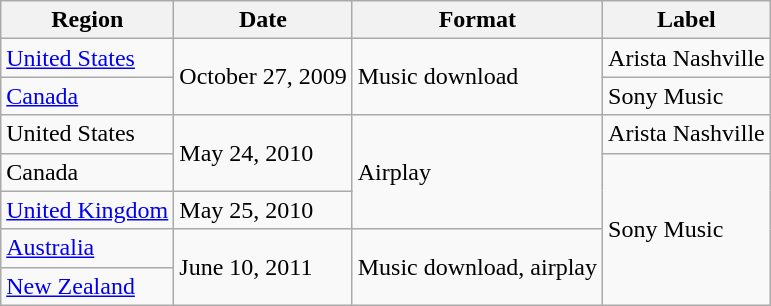<table class="wikitable">
<tr>
<th>Region</th>
<th>Date</th>
<th>Format</th>
<th>Label</th>
</tr>
<tr>
<td><a href='#'>United States</a></td>
<td rowspan="2">October 27, 2009</td>
<td rowspan="2">Music download</td>
<td>Arista Nashville</td>
</tr>
<tr>
<td><a href='#'>Canada</a></td>
<td>Sony Music</td>
</tr>
<tr>
<td>United States</td>
<td rowspan="2">May 24, 2010</td>
<td rowspan="3">Airplay</td>
<td>Arista Nashville</td>
</tr>
<tr>
<td>Canada</td>
<td rowspan="4">Sony Music</td>
</tr>
<tr>
<td><a href='#'>United Kingdom</a></td>
<td>May 25, 2010</td>
</tr>
<tr>
<td><a href='#'>Australia</a></td>
<td rowspan="2">June 10, 2011</td>
<td rowspan="2">Music download, airplay</td>
</tr>
<tr>
<td><a href='#'>New Zealand</a></td>
</tr>
</table>
